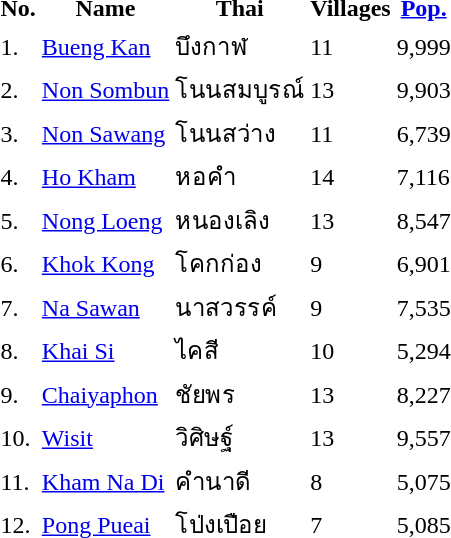<table>
<tr>
<th>No.</th>
<th>Name</th>
<th>Thai</th>
<th>Villages</th>
<th><a href='#'>Pop.</a></th>
</tr>
<tr>
<td>1.</td>
<td><a href='#'>Bueng Kan</a></td>
<td>บึงกาฬ</td>
<td>11</td>
<td>9,999</td>
</tr>
<tr>
<td>2.</td>
<td><a href='#'>Non Sombun</a></td>
<td>โนนสมบูรณ์</td>
<td>13</td>
<td>9,903</td>
</tr>
<tr>
<td>3.</td>
<td><a href='#'>Non Sawang</a></td>
<td>โนนสว่าง</td>
<td>11</td>
<td>6,739</td>
</tr>
<tr>
<td>4.</td>
<td><a href='#'>Ho Kham</a></td>
<td>หอคำ</td>
<td>14</td>
<td>7,116</td>
</tr>
<tr>
<td>5.</td>
<td><a href='#'>Nong Loeng</a></td>
<td>หนองเลิง</td>
<td>13</td>
<td>8,547</td>
</tr>
<tr>
<td>6.</td>
<td><a href='#'>Khok Kong</a></td>
<td>โคกก่อง</td>
<td>9</td>
<td>6,901</td>
</tr>
<tr>
<td>7.</td>
<td><a href='#'>Na Sawan</a></td>
<td>นาสวรรค์</td>
<td>9</td>
<td>7,535</td>
</tr>
<tr>
<td>8.</td>
<td><a href='#'>Khai Si</a></td>
<td>ไคสี</td>
<td>10</td>
<td>5,294</td>
</tr>
<tr>
<td>9.</td>
<td><a href='#'>Chaiyaphon</a></td>
<td>ชัยพร</td>
<td>13</td>
<td>8,227</td>
</tr>
<tr>
<td>10.</td>
<td><a href='#'>Wisit</a></td>
<td>วิศิษฐ์</td>
<td>13</td>
<td>9,557</td>
</tr>
<tr>
<td>11.</td>
<td><a href='#'>Kham Na Di</a></td>
<td>คำนาดี</td>
<td>8</td>
<td>5,075</td>
</tr>
<tr>
<td>12.</td>
<td><a href='#'>Pong Pueai</a></td>
<td>โป่งเปือย</td>
<td>7</td>
<td>5,085</td>
</tr>
</table>
